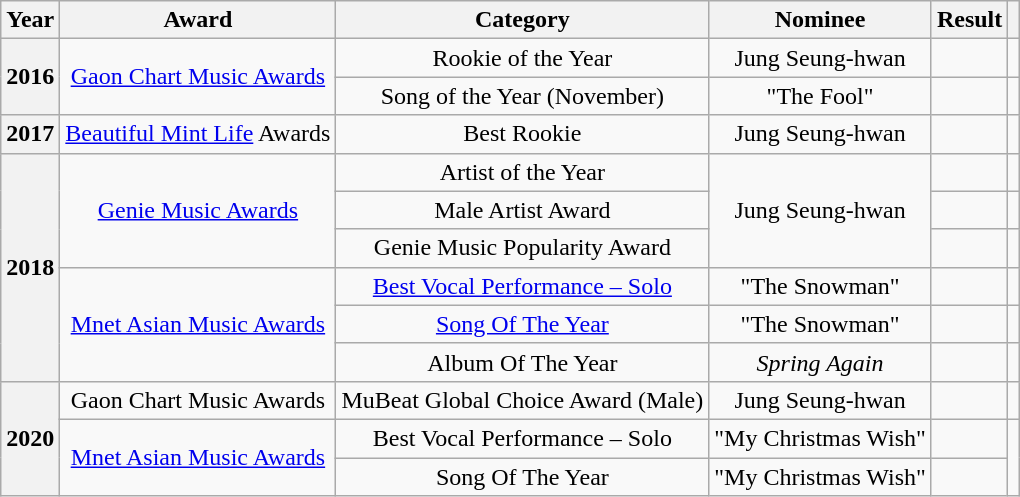<table class="wikitable plainrowheaders sortable" style="text-align: center;">
<tr>
<th>Year</th>
<th>Award</th>
<th>Category</th>
<th>Nominee</th>
<th>Result</th>
<th></th>
</tr>
<tr>
<th scope="row" rowspan="2">2016</th>
<td rowspan="2"><a href='#'>Gaon Chart Music Awards</a></td>
<td>Rookie of the Year</td>
<td>Jung Seung-hwan</td>
<td></td>
<td></td>
</tr>
<tr>
<td>Song of the Year (November)</td>
<td>"The Fool"</td>
<td></td>
<td></td>
</tr>
<tr>
<th scope="row">2017</th>
<td><a href='#'>Beautiful Mint Life</a> Awards</td>
<td>Best Rookie</td>
<td>Jung Seung-hwan</td>
<td></td>
<td></td>
</tr>
<tr>
<th scope="row" rowspan="6">2018</th>
<td rowspan=3><a href='#'>Genie Music Awards</a></td>
<td>Artist of the Year</td>
<td rowspan=3>Jung Seung-hwan</td>
<td></td>
<td></td>
</tr>
<tr>
<td>Male Artist Award</td>
<td></td>
<td></td>
</tr>
<tr>
<td>Genie Music Popularity Award</td>
<td></td>
<td></td>
</tr>
<tr>
<td rowspan="3"><a href='#'>Mnet Asian Music Awards</a></td>
<td><a href='#'>Best Vocal Performance – Solo</a></td>
<td>"The Snowman"</td>
<td></td>
<td></td>
</tr>
<tr>
<td><a href='#'>Song Of The Year</a></td>
<td>"The Snowman"</td>
<td></td>
<td></td>
</tr>
<tr>
<td>Album Of The Year</td>
<td><em>Spring Again</em></td>
<td></td>
<td></td>
</tr>
<tr>
<th scope="row" rowspan="3">2020</th>
<td>Gaon Chart Music Awards</td>
<td>MuBeat Global Choice Award (Male)</td>
<td>Jung Seung-hwan</td>
<td></td>
<td></td>
</tr>
<tr>
<td rowspan="2"><a href='#'>Mnet Asian Music Awards</a></td>
<td>Best Vocal Performance – Solo</td>
<td>"My Christmas Wish"</td>
<td></td>
<td rowspan="2"></td>
</tr>
<tr>
<td>Song Of The Year</td>
<td>"My Christmas Wish"</td>
<td></td>
</tr>
</table>
